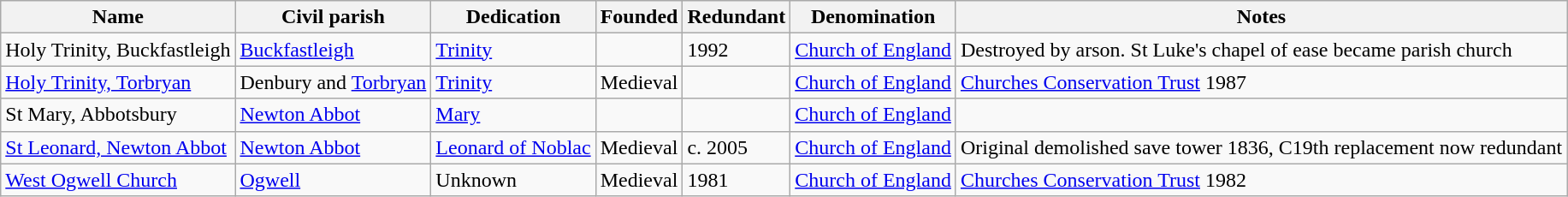<table class="wikitable sortable">
<tr>
<th>Name</th>
<th>Civil parish</th>
<th>Dedication</th>
<th>Founded</th>
<th>Redundant</th>
<th>Denomination</th>
<th>Notes</th>
</tr>
<tr>
<td>Holy Trinity, Buckfastleigh</td>
<td><a href='#'>Buckfastleigh</a></td>
<td><a href='#'>Trinity</a></td>
<td></td>
<td>1992</td>
<td><a href='#'>Church of England</a></td>
<td>Destroyed by arson. St Luke's chapel of ease became parish church</td>
</tr>
<tr>
<td><a href='#'>Holy Trinity, Torbryan</a></td>
<td>Denbury and <a href='#'>Torbryan</a></td>
<td><a href='#'>Trinity</a></td>
<td>Medieval</td>
<td></td>
<td><a href='#'>Church of England</a></td>
<td><a href='#'>Churches Conservation Trust</a> 1987</td>
</tr>
<tr>
<td>St Mary, Abbotsbury</td>
<td><a href='#'>Newton Abbot</a></td>
<td><a href='#'>Mary</a></td>
<td></td>
<td></td>
<td><a href='#'>Church of England</a></td>
<td></td>
</tr>
<tr>
<td><a href='#'>St Leonard, Newton Abbot</a></td>
<td><a href='#'>Newton Abbot</a></td>
<td><a href='#'>Leonard of Noblac</a></td>
<td>Medieval</td>
<td>c. 2005</td>
<td><a href='#'>Church of England</a></td>
<td>Original demolished save tower 1836, C19th replacement now redundant</td>
</tr>
<tr>
<td><a href='#'>West Ogwell Church</a></td>
<td><a href='#'>Ogwell</a></td>
<td>Unknown</td>
<td>Medieval</td>
<td>1981</td>
<td><a href='#'>Church of England</a></td>
<td><a href='#'>Churches Conservation Trust</a> 1982</td>
</tr>
</table>
